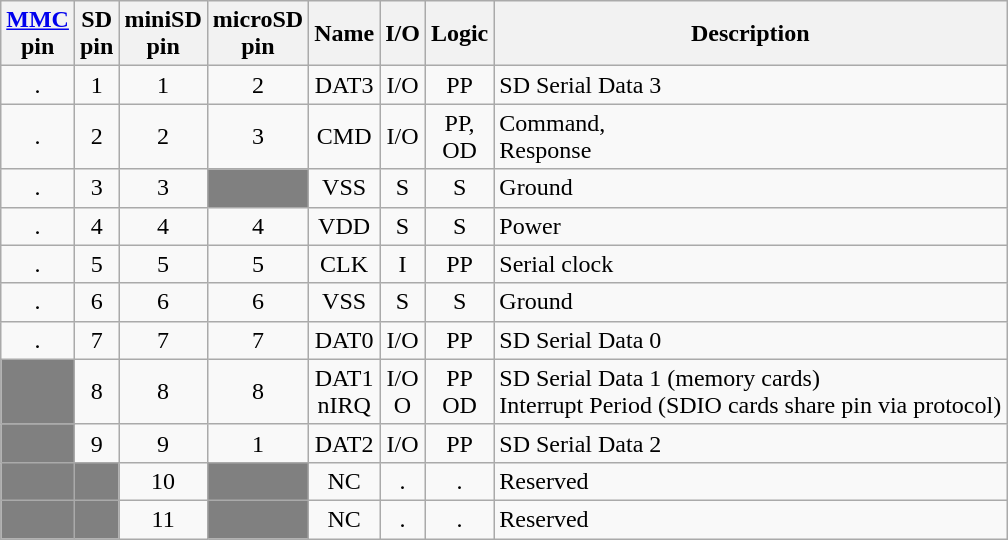<table class="wikitable" style="text-align:center">
<tr>
<th><a href='#'>MMC</a><br>pin</th>
<th>SD<br>pin</th>
<th>miniSD<br>pin</th>
<th>microSD<br>pin</th>
<th>Name</th>
<th>I/O</th>
<th>Logic</th>
<th>Description</th>
</tr>
<tr>
<td>.</td>
<td>1</td>
<td>1</td>
<td>2</td>
<td>DAT3</td>
<td>I/O</td>
<td>PP</td>
<td style="text-align:left">SD Serial Data 3</td>
</tr>
<tr>
<td>.</td>
<td>2</td>
<td>2</td>
<td>3</td>
<td>CMD</td>
<td>I/O</td>
<td>PP,<br>OD</td>
<td style="text-align:left">Command,<br>Response</td>
</tr>
<tr>
<td>.</td>
<td>3</td>
<td>3</td>
<td style="background: gray"></td>
<td>VSS</td>
<td>S</td>
<td>S</td>
<td style="text-align:left">Ground</td>
</tr>
<tr>
<td>.</td>
<td>4</td>
<td>4</td>
<td>4</td>
<td>VDD</td>
<td>S</td>
<td>S</td>
<td style="text-align:left">Power</td>
</tr>
<tr>
<td>.</td>
<td>5</td>
<td>5</td>
<td>5</td>
<td>CLK</td>
<td>I</td>
<td>PP</td>
<td style="text-align:left">Serial clock</td>
</tr>
<tr>
<td>.</td>
<td>6</td>
<td>6</td>
<td>6</td>
<td>VSS</td>
<td>S</td>
<td>S</td>
<td style="text-align:left">Ground</td>
</tr>
<tr>
<td>.</td>
<td>7</td>
<td>7</td>
<td>7</td>
<td>DAT0</td>
<td>I/O</td>
<td>PP</td>
<td style="text-align:left">SD Serial Data 0</td>
</tr>
<tr>
<td style="background: gray"></td>
<td>8</td>
<td>8</td>
<td>8</td>
<td>DAT1<br>nIRQ</td>
<td>I/O<br>O</td>
<td>PP<br>OD</td>
<td style="text-align:left">SD Serial Data 1 (memory cards)<br>Interrupt Period (SDIO cards share pin via protocol)</td>
</tr>
<tr>
<td style="background: gray"></td>
<td>9</td>
<td>9</td>
<td>1</td>
<td>DAT2</td>
<td>I/O</td>
<td>PP</td>
<td style="text-align:left">SD Serial Data 2</td>
</tr>
<tr>
<td style="background: gray"></td>
<td style="background: gray"></td>
<td>10</td>
<td style="background: gray"></td>
<td>NC</td>
<td>.</td>
<td>.</td>
<td style="text-align:left">Reserved</td>
</tr>
<tr>
<td style="background: gray"></td>
<td style="background: gray"></td>
<td>11</td>
<td style="background: gray"></td>
<td>NC</td>
<td>.</td>
<td>.</td>
<td style="text-align:left">Reserved</td>
</tr>
</table>
